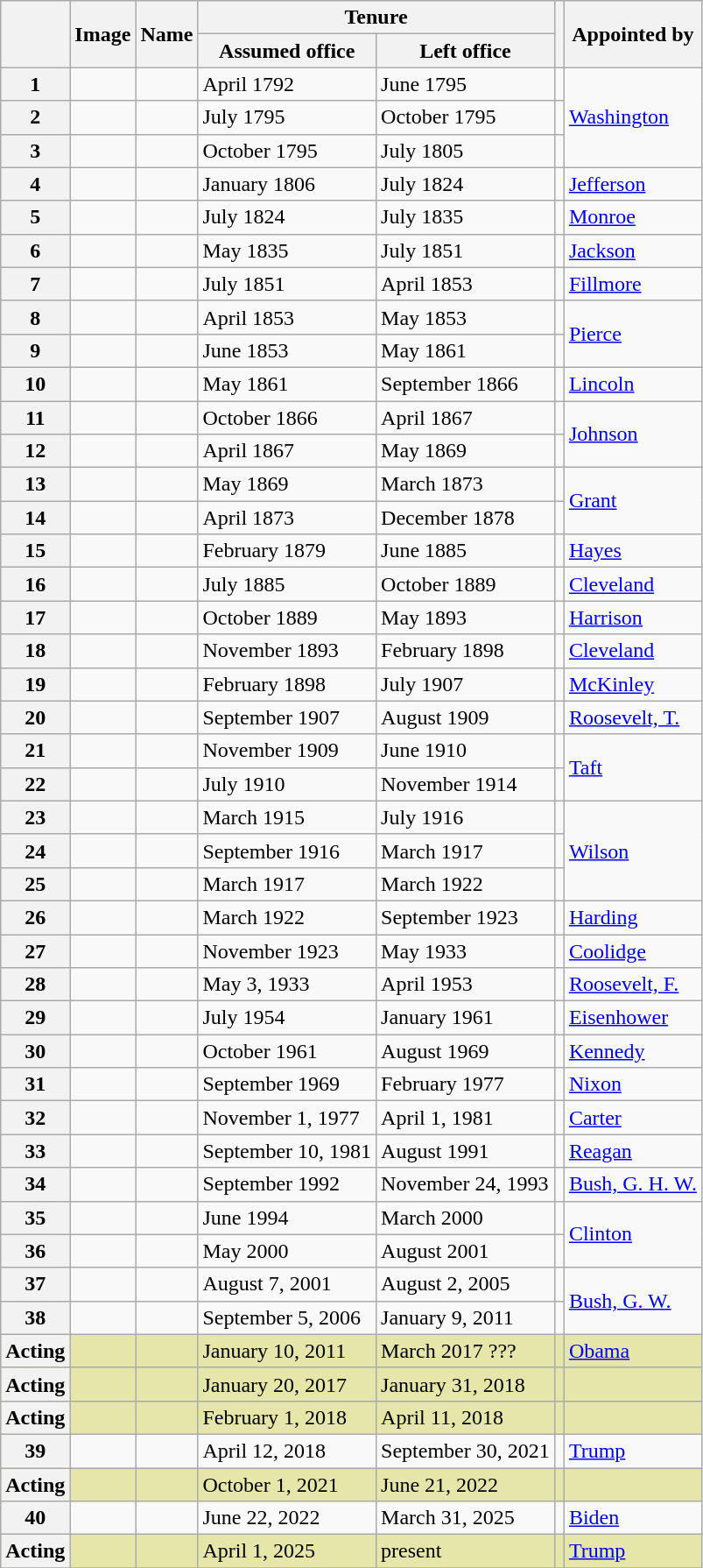<table class="wikitable sortable">
<tr>
<th scope="col" rowspan="2"></th>
<th scope="col" rowspan="2">Image</th>
<th scope="col" rowspan="2">Name</th>
<th scope="col" colspan="2">Tenure</th>
<th scope="col" rowspan="2" class="unsortable"></th>
<th scope="col" rowspan="2">Appointed by</th>
</tr>
<tr>
<th scope="col" data-sort-type="date">Assumed office</th>
<th scope="col" data-sort-type="date">Left office</th>
</tr>
<tr>
<th scope="row">1</th>
<td></td>
<td></td>
<td>April 1792</td>
<td>June 1795</td>
<td></td>
<td rowspan="3"><a href='#'>Washington</a></td>
</tr>
<tr>
<th scope="row">2</th>
<td></td>
<td></td>
<td>July 1795</td>
<td>October 1795</td>
<td></td>
</tr>
<tr>
<th scope="row">3</th>
<td></td>
<td></td>
<td>October 1795</td>
<td>July 1805</td>
<td></td>
</tr>
<tr>
<th scope="row">4</th>
<td></td>
<td></td>
<td>January 1806</td>
<td>July 1824</td>
<td></td>
<td><a href='#'>Jefferson</a></td>
</tr>
<tr>
<th scope="row">5</th>
<td></td>
<td></td>
<td>July 1824</td>
<td>July 1835</td>
<td></td>
<td><a href='#'>Monroe</a></td>
</tr>
<tr>
<th scope="row">6</th>
<td></td>
<td></td>
<td>May 1835</td>
<td>July 1851</td>
<td></td>
<td><a href='#'>Jackson</a></td>
</tr>
<tr>
<th scope="row">7</th>
<td></td>
<td></td>
<td>July 1851</td>
<td>April 1853</td>
<td></td>
<td><a href='#'>Fillmore</a></td>
</tr>
<tr>
<th scope="row">8</th>
<td></td>
<td></td>
<td>April 1853</td>
<td>May 1853</td>
<td></td>
<td rowspan="2"><a href='#'>Pierce</a></td>
</tr>
<tr>
<th scope="row">9</th>
<td></td>
<td></td>
<td>June 1853</td>
<td>May 1861</td>
<td></td>
</tr>
<tr>
<th scope="row">10</th>
<td></td>
<td></td>
<td>May 1861</td>
<td>September 1866</td>
<td></td>
<td><a href='#'>Lincoln</a></td>
</tr>
<tr>
<th scope="row">11</th>
<td></td>
<td></td>
<td>October 1866</td>
<td>April 1867</td>
<td></td>
<td rowspan="2"><a href='#'>Johnson</a></td>
</tr>
<tr>
<th scope="row">12</th>
<td></td>
<td></td>
<td>April 1867</td>
<td>May 1869</td>
<td></td>
</tr>
<tr>
<th scope="row">13</th>
<td></td>
<td></td>
<td>May 1869</td>
<td>March 1873</td>
<td></td>
<td rowspan="2"><a href='#'>Grant</a></td>
</tr>
<tr>
<th scope="row">14</th>
<td></td>
<td></td>
<td>April 1873</td>
<td>December 1878</td>
<td></td>
</tr>
<tr>
<th scope="row">15</th>
<td></td>
<td></td>
<td>February 1879</td>
<td>June 1885</td>
<td></td>
<td><a href='#'>Hayes</a></td>
</tr>
<tr>
<th scope="row">16</th>
<td></td>
<td></td>
<td>July 1885</td>
<td>October 1889</td>
<td></td>
<td><a href='#'>Cleveland</a></td>
</tr>
<tr>
<th scope="row">17</th>
<td></td>
<td></td>
<td>October 1889</td>
<td>May 1893</td>
<td></td>
<td><a href='#'>Harrison</a></td>
</tr>
<tr>
<th scope="row">18</th>
<td></td>
<td></td>
<td>November 1893</td>
<td>February 1898</td>
<td></td>
<td><a href='#'>Cleveland</a></td>
</tr>
<tr>
<th scope="row">19</th>
<td></td>
<td></td>
<td>February 1898</td>
<td>July 1907</td>
<td></td>
<td><a href='#'>McKinley</a></td>
</tr>
<tr>
<th scope="row">20</th>
<td></td>
<td></td>
<td>September 1907</td>
<td>August 1909</td>
<td></td>
<td><a href='#'>Roosevelt, T.</a></td>
</tr>
<tr>
<th scope="row">21</th>
<td></td>
<td></td>
<td>November 1909</td>
<td>June 1910</td>
<td></td>
<td rowspan="2"><a href='#'>Taft</a></td>
</tr>
<tr>
<th scope="row">22</th>
<td></td>
<td></td>
<td>July 1910</td>
<td>November 1914</td>
<td></td>
</tr>
<tr>
<th scope="row">23</th>
<td></td>
<td></td>
<td>March 1915</td>
<td>July 1916</td>
<td></td>
<td rowspan="3"><a href='#'>Wilson</a></td>
</tr>
<tr>
<th scope="row">24</th>
<td></td>
<td></td>
<td>September 1916</td>
<td>March 1917</td>
<td></td>
</tr>
<tr>
<th scope="row">25</th>
<td></td>
<td></td>
<td>March 1917</td>
<td>March 1922</td>
<td></td>
</tr>
<tr>
<th scope="row">26</th>
<td></td>
<td></td>
<td>March 1922</td>
<td>September 1923</td>
<td></td>
<td><a href='#'>Harding</a></td>
</tr>
<tr>
<th scope="row">27</th>
<td></td>
<td></td>
<td>November 1923</td>
<td>May 1933</td>
<td></td>
<td><a href='#'>Coolidge</a></td>
</tr>
<tr>
<th scope="row">28</th>
<td></td>
<td></td>
<td>May 3, 1933</td>
<td>April 1953</td>
<td></td>
<td><a href='#'>Roosevelt, F.</a></td>
</tr>
<tr>
<th scope="row">29</th>
<td></td>
<td></td>
<td>July 1954</td>
<td>January 1961</td>
<td></td>
<td><a href='#'>Eisenhower</a></td>
</tr>
<tr>
<th scope="row">30</th>
<td></td>
<td></td>
<td>October 1961</td>
<td>August 1969</td>
<td></td>
<td><a href='#'>Kennedy</a></td>
</tr>
<tr>
<th scope="row">31</th>
<td></td>
<td></td>
<td>September 1969</td>
<td>February 1977</td>
<td></td>
<td><a href='#'>Nixon</a></td>
</tr>
<tr>
<th scope="row">32</th>
<td></td>
<td></td>
<td>November 1, 1977</td>
<td>April 1, 1981</td>
<td></td>
<td><a href='#'>Carter</a></td>
</tr>
<tr>
<th scope="row">33</th>
<td></td>
<td></td>
<td>September 10, 1981</td>
<td>August 1991</td>
<td></td>
<td><a href='#'>Reagan</a></td>
</tr>
<tr>
<th scope="row">34</th>
<td></td>
<td></td>
<td>September 1992</td>
<td>November 24, 1993</td>
<td></td>
<td><a href='#'>Bush, G. H. W.</a></td>
</tr>
<tr>
<th scope="row">35</th>
<td></td>
<td></td>
<td>June 1994</td>
<td>March 2000</td>
<td></td>
<td rowspan="2"><a href='#'>Clinton</a></td>
</tr>
<tr>
<th scope="row">36</th>
<td></td>
<td></td>
<td>May 2000</td>
<td>August 2001</td>
<td></td>
</tr>
<tr>
<th scope="row">37</th>
<td></td>
<td></td>
<td>August 7, 2001</td>
<td>August 2, 2005</td>
<td></td>
<td rowspan=2><a href='#'>Bush, G. W.</a></td>
</tr>
<tr>
<th scope="row">38</th>
<td></td>
<td></td>
<td>September 5, 2006</td>
<td>January 9, 2011</td>
<td></td>
</tr>
<tr bgcolor="#e6e6aa">
<th scope="row">Acting</th>
<td></td>
<td></td>
<td>January 10, 2011</td>
<td>March 2017 ???</td>
<td></td>
<td><a href='#'>Obama</a></td>
</tr>
<tr bgcolor="#e6e6aa">
<th scope="row">Acting</th>
<td></td>
<td></td>
<td>January 20, 2017</td>
<td>January 31, 2018</td>
<td></td>
<td></td>
</tr>
<tr bgcolor="#e6e6aa">
<th scope="row">Acting</th>
<td></td>
<td></td>
<td>February 1, 2018</td>
<td>April 11, 2018</td>
<td></td>
<td></td>
</tr>
<tr>
<th scope="row">39</th>
<td></td>
<td></td>
<td>April 12, 2018</td>
<td>September 30, 2021</td>
<td></td>
<td><a href='#'>Trump</a></td>
</tr>
<tr bgcolor="#e6e6aa">
<th scope="row">Acting</th>
<td></td>
<td></td>
<td>October 1, 2021</td>
<td>June 21, 2022</td>
<td></td>
<td></td>
</tr>
<tr>
<th scope="row">40</th>
<td></td>
<td></td>
<td>June 22, 2022</td>
<td>March 31, 2025</td>
<td></td>
<td><a href='#'>Biden</a></td>
</tr>
<tr bgcolor="#e6e6aa">
<th scope="row">Acting</th>
<td></td>
<td></td>
<td>April 1, 2025</td>
<td>present</td>
<td></td>
<td><a href='#'>Trump</a></td>
</tr>
<tr>
</tr>
</table>
